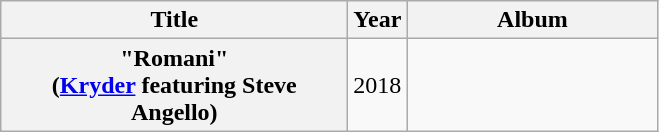<table class="wikitable plainrowheaders" style="text-align:center;">
<tr>
<th scope="col" style="width:14em;">Title</th>
<th scope="col" style="width:1.5em;">Year</th>
<th scope="col" style="width:10em;">Album</th>
</tr>
<tr>
<th scope="row">"Romani"<br><span>(<a href='#'>Kryder</a> featuring Steve Angello)</span></th>
<td>2018</td>
<td></td>
</tr>
</table>
